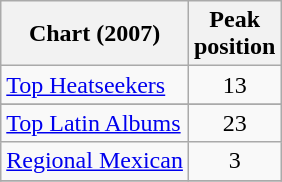<table class="wikitable">
<tr>
<th>Chart (2007)</th>
<th>Peak<br>position</th>
</tr>
<tr>
<td align="left"><a href='#'>Top Heatseekers</a></td>
<td align="center">13</td>
</tr>
<tr>
</tr>
<tr>
<td align="left"><a href='#'>Top Latin Albums</a></td>
<td align="center">23</td>
</tr>
<tr>
<td align="left"><a href='#'>Regional Mexican</a></td>
<td align="center">3</td>
</tr>
<tr>
</tr>
</table>
